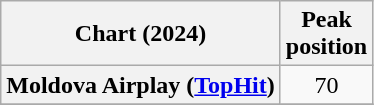<table class="wikitable plainrowheaders" style="text-align:center">
<tr>
<th scope="col">Chart (2024)</th>
<th scope="col">Peak<br>position</th>
</tr>
<tr>
<th scope="row">Moldova Airplay (<a href='#'>TopHit</a>)</th>
<td>70</td>
</tr>
<tr>
</tr>
</table>
